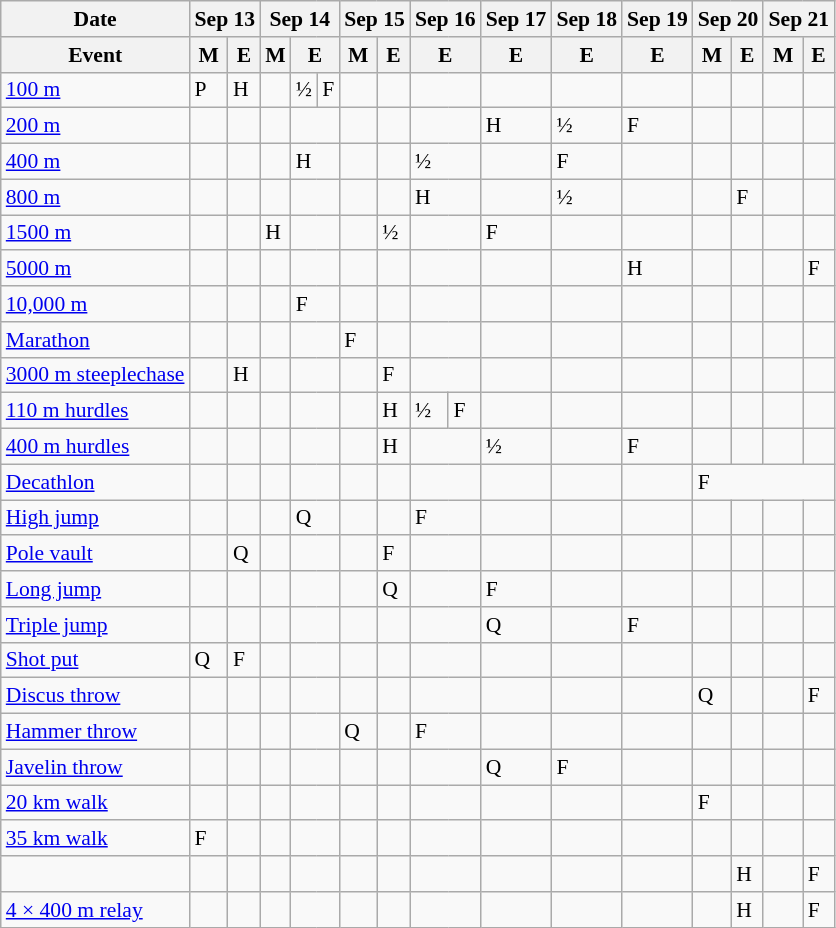<table class="wikitable athletics-schedule" style="font-size:90%">
<tr>
<th scope="row">Date</th>
<th scope="col" colspan=2>Sep 13</th>
<th scope="col" colspan=3>Sep 14</th>
<th scope="col" colspan=2>Sep 15</th>
<th scope="col" colspan=2>Sep 16</th>
<th scope="col">Sep 17</th>
<th scope="col">Sep 18</th>
<th scope="col">Sep 19</th>
<th scope="col" colspan=2>Sep 20</th>
<th scope="col" colspan=2>Sep 21</th>
</tr>
<tr>
<th scope="col">Event</th>
<th scope="col">M</th>
<th scope="col">E</th>
<th scope="col">M</th>
<th scope="col" colspan=2>E</th>
<th scope="col">M</th>
<th scope="col">E</th>
<th scope="col" colspan=2>E</th>
<th scope="col">E</th>
<th scope="col">E</th>
<th scope="col">E</th>
<th scope="col">M</th>
<th scope="col">E</th>
<th scope="col">M</th>
<th scope="col">E</th>
</tr>
<tr>
<td class="event"><a href='#'>100 m</a></td>
<td class="heats">P</td>
<td class="heats">H</td>
<td></td>
<td class="semifinals">½</td>
<td class="final">F</td>
<td></td>
<td></td>
<td colspan=2></td>
<td></td>
<td></td>
<td></td>
<td></td>
<td></td>
<td></td>
<td></td>
</tr>
<tr>
<td class="event"><a href='#'>200 m</a></td>
<td></td>
<td></td>
<td></td>
<td colspan=2></td>
<td></td>
<td></td>
<td colspan=2></td>
<td class="heats">H</td>
<td class="semifinals">½</td>
<td class="final">F</td>
<td></td>
<td></td>
<td></td>
<td></td>
</tr>
<tr>
<td class="event"><a href='#'>400 m</a></td>
<td></td>
<td></td>
<td></td>
<td colspan=2 class="heats">H</td>
<td></td>
<td></td>
<td colspan=2 class="semifinals">½</td>
<td></td>
<td class="final">F</td>
<td></td>
<td></td>
<td></td>
<td></td>
<td></td>
</tr>
<tr>
<td class="event"><a href='#'>800 m</a></td>
<td></td>
<td></td>
<td></td>
<td colspan=2></td>
<td></td>
<td></td>
<td colspan=2 class="heats">H</td>
<td></td>
<td class="semifinals">½</td>
<td></td>
<td></td>
<td class="final">F</td>
<td></td>
<td></td>
</tr>
<tr>
<td class="event"><a href='#'>1500 m</a></td>
<td></td>
<td></td>
<td class="heats">H</td>
<td colspan=2></td>
<td></td>
<td class="semifinals">½</td>
<td colspan=2></td>
<td class="final">F</td>
<td></td>
<td></td>
<td></td>
<td></td>
<td></td>
<td></td>
</tr>
<tr>
<td class="event"><a href='#'>5000 m</a></td>
<td></td>
<td></td>
<td></td>
<td colspan=2></td>
<td></td>
<td></td>
<td colspan=2></td>
<td></td>
<td></td>
<td class="heats">H</td>
<td></td>
<td></td>
<td></td>
<td class="final">F</td>
</tr>
<tr>
<td class="event"><a href='#'>10,000 m</a></td>
<td></td>
<td></td>
<td></td>
<td colspan=2 class="final">F</td>
<td></td>
<td></td>
<td colspan=2></td>
<td></td>
<td></td>
<td></td>
<td></td>
<td></td>
<td></td>
</tr>
<tr>
<td class="event"><a href='#'>Marathon</a></td>
<td></td>
<td></td>
<td></td>
<td colspan=2></td>
<td class="final">F</td>
<td></td>
<td colspan=2></td>
<td></td>
<td></td>
<td></td>
<td></td>
<td></td>
<td></td>
<td></td>
</tr>
<tr>
<td class="event"><a href='#'>3000 m steeplechase</a></td>
<td></td>
<td class="heats">H</td>
<td></td>
<td colspan=2></td>
<td></td>
<td class="final">F</td>
<td colspan=2></td>
<td></td>
<td></td>
<td></td>
<td></td>
<td></td>
<td></td>
<td></td>
</tr>
<tr>
<td class="event"><a href='#'>110 m hurdles</a></td>
<td></td>
<td></td>
<td></td>
<td colspan=2></td>
<td></td>
<td class="heats">H</td>
<td class="semifinals">½</td>
<td class="final">F</td>
<td></td>
<td></td>
<td></td>
<td></td>
<td></td>
<td></td>
<td></td>
</tr>
<tr>
<td class="event"><a href='#'>400 m hurdles</a></td>
<td></td>
<td></td>
<td></td>
<td colspan=2></td>
<td></td>
<td class="heats">H</td>
<td colspan=2></td>
<td class="semifinals">½</td>
<td></td>
<td class="final">F</td>
<td></td>
<td></td>
<td></td>
<td></td>
</tr>
<tr>
<td class="event"><a href='#'>Decathlon</a></td>
<td></td>
<td></td>
<td></td>
<td colspan=2></td>
<td></td>
<td></td>
<td colspan=2></td>
<td></td>
<td></td>
<td></td>
<td colspan=4 class="final">F</td>
</tr>
<tr>
<td class="event"><a href='#'>High jump</a></td>
<td></td>
<td></td>
<td></td>
<td colspan=2 class="heats">Q</td>
<td></td>
<td></td>
<td colspan=2 class="final">F</td>
<td></td>
<td></td>
<td></td>
<td></td>
<td></td>
<td></td>
<td></td>
</tr>
<tr>
<td class="event"><a href='#'>Pole vault</a></td>
<td></td>
<td class="heats">Q</td>
<td></td>
<td colspan=2></td>
<td></td>
<td class="final">F</td>
<td colspan=2></td>
<td></td>
<td></td>
<td></td>
<td></td>
<td></td>
<td></td>
<td></td>
</tr>
<tr>
<td class="event"><a href='#'>Long jump</a></td>
<td></td>
<td></td>
<td></td>
<td colspan=2></td>
<td></td>
<td class="heats">Q</td>
<td colspan=2></td>
<td class="final">F</td>
<td></td>
<td></td>
<td></td>
<td></td>
<td></td>
<td></td>
</tr>
<tr>
<td class="event"><a href='#'>Triple jump</a></td>
<td></td>
<td></td>
<td></td>
<td colspan=2></td>
<td></td>
<td></td>
<td colspan=2></td>
<td class="heats">Q</td>
<td></td>
<td class="final">F</td>
<td></td>
<td></td>
<td></td>
<td></td>
</tr>
<tr>
<td class="event"><a href='#'>Shot put</a></td>
<td class="heats">Q</td>
<td class="final">F</td>
<td></td>
<td colspan=2></td>
<td></td>
<td></td>
<td colspan=2></td>
<td></td>
<td></td>
<td></td>
<td></td>
<td></td>
<td></td>
<td></td>
</tr>
<tr>
<td class="event"><a href='#'>Discus throw</a></td>
<td></td>
<td></td>
<td></td>
<td colspan=2></td>
<td></td>
<td></td>
<td colspan=2></td>
<td></td>
<td></td>
<td></td>
<td class="heats">Q</td>
<td></td>
<td></td>
<td class="final">F</td>
</tr>
<tr>
<td class="event"><a href='#'>Hammer throw</a></td>
<td></td>
<td></td>
<td></td>
<td colspan=2></td>
<td class="heats">Q</td>
<td></td>
<td colspan=2 class="final">F</td>
<td></td>
<td></td>
<td></td>
<td></td>
<td></td>
<td></td>
<td></td>
</tr>
<tr>
<td class="event"><a href='#'>Javelin throw</a></td>
<td></td>
<td></td>
<td></td>
<td colspan=2></td>
<td></td>
<td></td>
<td colspan=2></td>
<td class="heats">Q</td>
<td class="final">F</td>
<td></td>
<td></td>
<td></td>
<td></td>
<td></td>
</tr>
<tr>
<td class="event"><a href='#'>20 km walk</a></td>
<td></td>
<td></td>
<td></td>
<td colspan=2></td>
<td></td>
<td></td>
<td colspan=2></td>
<td></td>
<td></td>
<td></td>
<td class="final">F</td>
<td></td>
<td></td>
<td></td>
</tr>
<tr>
<td class="event"><a href='#'>35 km walk</a></td>
<td class="final">F</td>
<td></td>
<td></td>
<td colspan=2></td>
<td></td>
<td></td>
<td colspan=2></td>
<td></td>
<td></td>
<td></td>
<td></td>
<td></td>
<td></td>
<td></td>
</tr>
<tr>
<td class="event"></td>
<td></td>
<td></td>
<td></td>
<td colspan=2></td>
<td></td>
<td></td>
<td colspan=2></td>
<td></td>
<td></td>
<td></td>
<td></td>
<td class="heats">H</td>
<td></td>
<td class="final">F</td>
</tr>
<tr>
<td class="event"><a href='#'>4 × 400 m relay</a></td>
<td></td>
<td></td>
<td></td>
<td colspan=2></td>
<td></td>
<td></td>
<td colspan=2></td>
<td></td>
<td></td>
<td></td>
<td></td>
<td class="heats">H</td>
<td></td>
<td class="final">F</td>
</tr>
</table>
